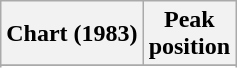<table class="wikitable plainrowheaders sortable" style="text-align:center;">
<tr>
<th>Chart (1983)</th>
<th>Peak<br>position</th>
</tr>
<tr>
</tr>
<tr>
</tr>
</table>
